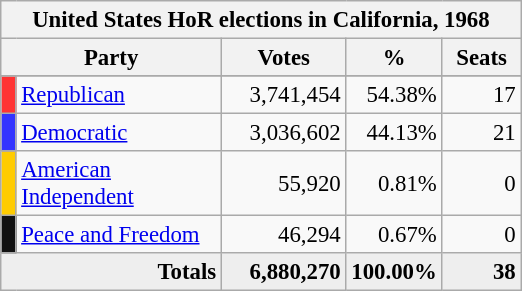<table class="wikitable" style="font-size: 95%;">
<tr>
<th colspan="7">United States HoR elections in California, 1968</th>
</tr>
<tr>
<th colspan=2 style="width: 5em">Party</th>
<th style="width: 5em">Votes</th>
<th style="width: 3em">%</th>
<th style="width: 3em">Seats</th>
</tr>
<tr>
</tr>
<tr>
<th style="background-color:#FF3333; width: 3px"></th>
<td style="width: 130px"><a href='#'>Republican</a></td>
<td align="right">3,741,454</td>
<td align="right">54.38%</td>
<td align="right">17</td>
</tr>
<tr>
<th style="background-color:#3333FF; width: 3px"></th>
<td style="width: 130px"><a href='#'>Democratic</a></td>
<td align="right">3,036,602</td>
<td align="right">44.13%</td>
<td align="right">21</td>
</tr>
<tr>
<th style="background-color:#FFCC00; width: 3px"></th>
<td style="width: 130px"><a href='#'>American Independent</a></td>
<td align="right">55,920</td>
<td align="right">0.81%</td>
<td align="right">0</td>
</tr>
<tr>
<th style="background-color:#111111; width: 3px"></th>
<td style="width: 130px"><a href='#'>Peace and Freedom</a></td>
<td align="right">46,294</td>
<td align="right">0.67%</td>
<td align="right">0</td>
</tr>
<tr bgcolor="#EEEEEE">
<td colspan="2" align="right"><strong>Totals</strong></td>
<td align="right"><strong>6,880,270</strong></td>
<td align="right"><strong>100.00%</strong></td>
<td align="right"><strong>38</strong></td>
</tr>
</table>
